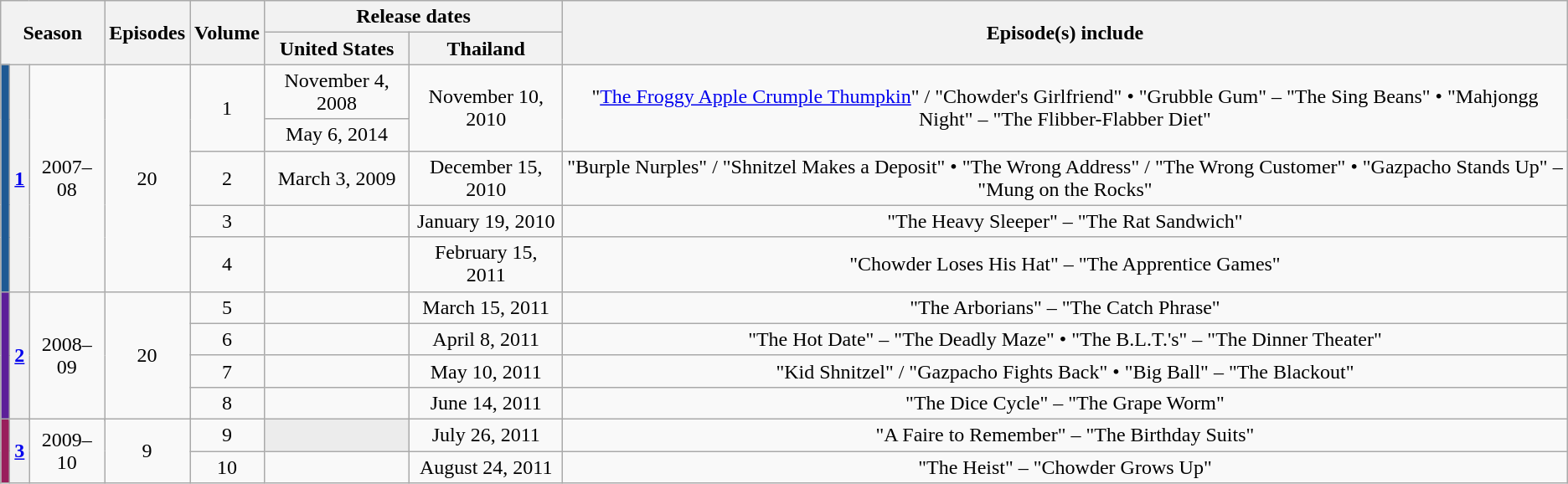<table class="wikitable" style="text-align: center">
<tr>
<th colspan=3 rowspan=2>Season</th>
<th rowspan=2>Episodes</th>
<th rowspan=2>Volume</th>
<th colspan=2>Release dates</th>
<th rowspan=2>Episode(s) include</th>
</tr>
<tr>
<th>United States</th>
<th>Thailand</th>
</tr>
<tr>
<th rowspan=5 style="background:#1E5994"></th>
<th rowspan=5><a href='#'>1</a></th>
<td rowspan=5>2007–08</td>
<td rowspan=5>20</td>
<td rowspan=2>1</td>
<td>November 4, 2008</td>
<td rowspan=2>November 10, 2010</td>
<td rowspan=2>"<a href='#'>The Froggy Apple Crumple Thumpkin</a>" / "Chowder's Girlfriend" • "Grubble Gum" – "The Sing Beans" • "Mahjongg Night" – "The Flibber-Flabber Diet"</td>
</tr>
<tr>
<td>May 6, 2014</td>
</tr>
<tr>
<td>2</td>
<td>March 3, 2009</td>
<td>December 15, 2010</td>
<td>"Burple Nurples" / "Shnitzel Makes a Deposit" • "The Wrong Address" / "The Wrong Customer" • "Gazpacho Stands Up" – "Mung on the Rocks"</td>
</tr>
<tr>
<td>3</td>
<td></td>
<td>January 19, 2010</td>
<td>"The Heavy Sleeper" – "The Rat Sandwich"</td>
</tr>
<tr>
<td>4</td>
<td></td>
<td>February 15, 2011</td>
<td>"Chowder Loses His Hat" – "The Apprentice Games"</td>
</tr>
<tr>
<th rowspan=5 style="background:#5C1F99"></th>
<th rowspan=5><a href='#'>2</a></th>
<td rowspan=5>2008–09</td>
<td rowspan=5>20</td>
<td>5</td>
<td></td>
<td>March 15, 2011</td>
<td>"The Arborians" – "The Catch Phrase"</td>
</tr>
<tr>
<td>6</td>
<td></td>
<td>April 8, 2011</td>
<td>"The Hot Date" – "The Deadly Maze" • "The B.L.T.'s" – "The Dinner Theater"</td>
</tr>
<tr>
<td>7</td>
<td></td>
<td>May 10, 2011</td>
<td>"Kid Shnitzel" / "Gazpacho Fights Back" • "Big Ball" – "The Blackout"</td>
</tr>
<tr>
<td>8</td>
<td></td>
<td>June 14, 2011</td>
<td>"The Dice Cycle" – "The Grape Worm"</td>
</tr>
<tr>
<td rowspan=2>9</td>
<td rowspan=2 style="background:#ececec;color:#2d2d2d"></td>
<td rowspan=2>July 26, 2011</td>
<td rowspan=2>"A Faire to Remember" – "The Birthday Suits"</td>
</tr>
<tr>
<th rowspan=2 style="background:#991F5C"></th>
<th rowspan=2><a href='#'>3</a></th>
<td rowspan=2>2009–10</td>
<td rowspan=2>9</td>
</tr>
<tr>
<td>10</td>
<td></td>
<td>August 24, 2011</td>
<td>"The Heist" – "Chowder Grows Up"</td>
</tr>
</table>
